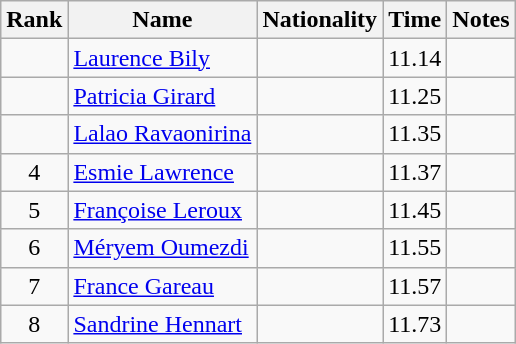<table class="wikitable sortable" style="text-align:center">
<tr>
<th>Rank</th>
<th>Name</th>
<th>Nationality</th>
<th>Time</th>
<th>Notes</th>
</tr>
<tr>
<td></td>
<td align=left><a href='#'>Laurence Bily</a></td>
<td align=left></td>
<td>11.14</td>
<td></td>
</tr>
<tr>
<td></td>
<td align=left><a href='#'>Patricia Girard</a></td>
<td align=left></td>
<td>11.25</td>
<td></td>
</tr>
<tr>
<td></td>
<td align=left><a href='#'>Lalao Ravaonirina</a></td>
<td align=left></td>
<td>11.35</td>
<td></td>
</tr>
<tr>
<td>4</td>
<td align=left><a href='#'>Esmie Lawrence</a></td>
<td align=left></td>
<td>11.37</td>
<td></td>
</tr>
<tr>
<td>5</td>
<td align=left><a href='#'>Françoise Leroux</a></td>
<td align=left></td>
<td>11.45</td>
<td></td>
</tr>
<tr>
<td>6</td>
<td align=left><a href='#'>Méryem Oumezdi</a></td>
<td align=left></td>
<td>11.55</td>
<td></td>
</tr>
<tr>
<td>7</td>
<td align=left><a href='#'>France Gareau</a></td>
<td align=left></td>
<td>11.57</td>
<td></td>
</tr>
<tr>
<td>8</td>
<td align=left><a href='#'>Sandrine Hennart</a></td>
<td align=left></td>
<td>11.73</td>
<td></td>
</tr>
</table>
